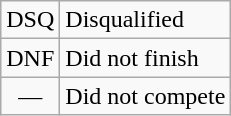<table class="wikitable">
<tr>
<td style="text-align:center;">DSQ</td>
<td>Disqualified</td>
</tr>
<tr>
<td style="text-align:center;">DNF</td>
<td>Did not finish</td>
</tr>
<tr>
<td style="text-align:center;">—</td>
<td>Did not compete</td>
</tr>
</table>
